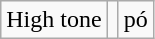<table class="wikitable">
<tr>
<td>High tone</td>
<td></td>
<td>pó</td>
</tr>
</table>
